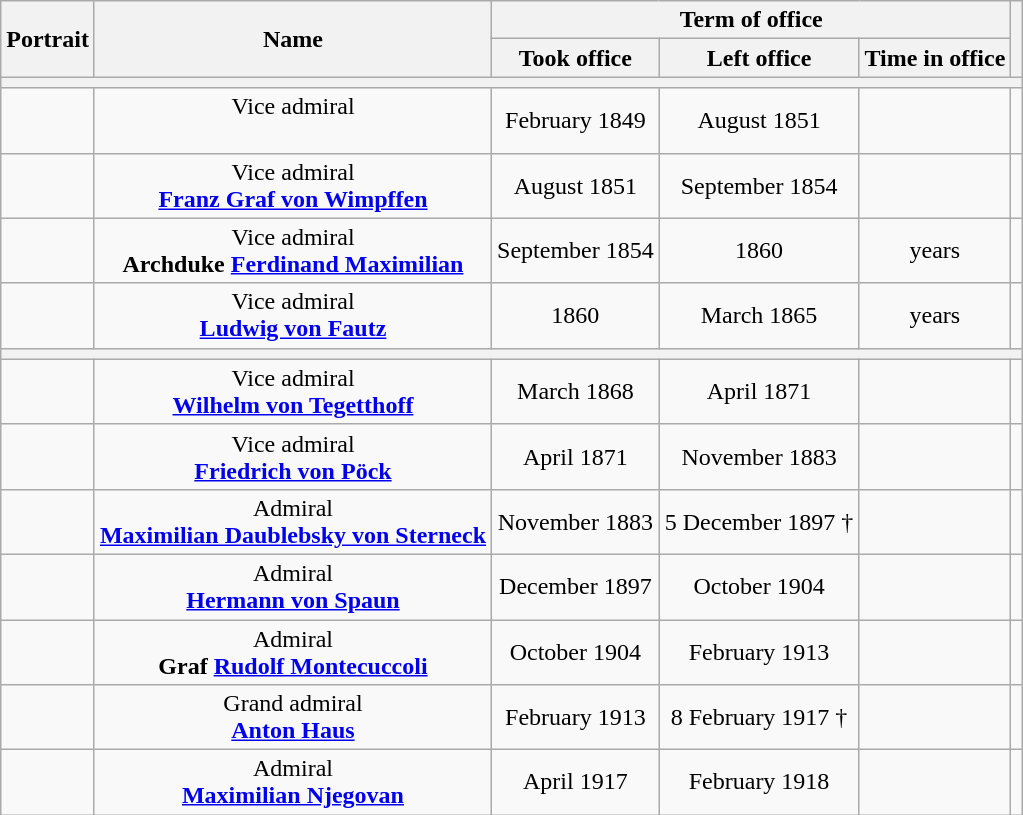<table class="wikitable" style="text-align:center">
<tr>
<th rowspan=2>Portrait</th>
<th rowspan=2>Name<br></th>
<th colspan=3>Term of office</th>
<th rowspan=2></th>
</tr>
<tr>
<th>Took office</th>
<th>Left office</th>
<th>Time in office</th>
</tr>
<tr>
<th colspan=6></th>
</tr>
<tr>
<td></td>
<td>Vice admiral<br><strong></strong><br></td>
<td>February 1849</td>
<td>August 1851</td>
<td></td>
<td></td>
</tr>
<tr>
<td></td>
<td>Vice admiral<br><strong><a href='#'>Franz Graf von Wimpffen</a></strong><br></td>
<td>August 1851</td>
<td>September 1854</td>
<td></td>
<td></td>
</tr>
<tr>
<td></td>
<td>Vice admiral<br><strong>Archduke <a href='#'>Ferdinand Maximilian</a></strong><br></td>
<td>September 1854</td>
<td>1860</td>
<td> years</td>
<td></td>
</tr>
<tr>
<td></td>
<td>Vice admiral<br><strong><a href='#'>Ludwig von Fautz</a></strong><br></td>
<td>1860</td>
<td>March 1865</td>
<td> years</td>
<td></td>
</tr>
<tr>
<th colspan=6></th>
</tr>
<tr>
<td></td>
<td>Vice admiral<br><strong><a href='#'>Wilhelm von Tegetthoff</a></strong><br></td>
<td>March 1868</td>
<td>April 1871</td>
<td></td>
<td></td>
</tr>
<tr>
<td></td>
<td>Vice admiral<br><strong><a href='#'>Friedrich von Pöck</a></strong><br></td>
<td>April 1871</td>
<td>November 1883</td>
<td></td>
<td></td>
</tr>
<tr>
<td></td>
<td>Admiral<br><strong><a href='#'>Maximilian Daublebsky von Sterneck</a></strong><br></td>
<td>November 1883</td>
<td>5 December 1897 †</td>
<td></td>
<td></td>
</tr>
<tr>
<td></td>
<td>Admiral<br><strong><a href='#'>Hermann von Spaun</a></strong><br></td>
<td>December 1897</td>
<td>October 1904</td>
<td></td>
<td></td>
</tr>
<tr>
<td></td>
<td>Admiral<br><strong>Graf <a href='#'>Rudolf Montecuccoli</a></strong><br></td>
<td>October 1904</td>
<td>February 1913</td>
<td></td>
<td></td>
</tr>
<tr>
<td></td>
<td>Grand admiral<br><strong><a href='#'>Anton Haus</a></strong><br></td>
<td>February 1913</td>
<td>8 February 1917 †</td>
<td></td>
<td></td>
</tr>
<tr>
<td></td>
<td>Admiral<br><strong><a href='#'>Maximilian Njegovan</a></strong><br></td>
<td>April 1917</td>
<td>February 1918</td>
<td></td>
<td></td>
</tr>
</table>
